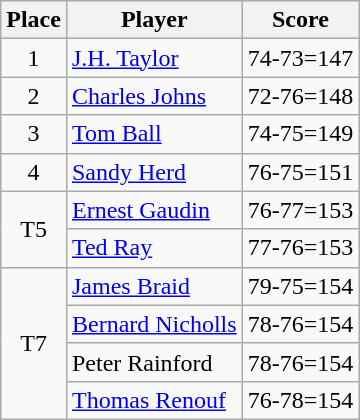<table class=wikitable>
<tr>
<th>Place</th>
<th>Player</th>
<th>Score</th>
</tr>
<tr>
<td align=center>1</td>
<td> <a href='#'>J.H. Taylor</a></td>
<td>74-73=147</td>
</tr>
<tr>
<td align=center>2</td>
<td> <a href='#'>Charles Johns</a></td>
<td>72-76=148</td>
</tr>
<tr>
<td align=center>3</td>
<td> <a href='#'>Tom Ball</a></td>
<td>74-75=149</td>
</tr>
<tr>
<td align=center>4</td>
<td> <a href='#'>Sandy Herd</a></td>
<td>76-75=151</td>
</tr>
<tr>
<td rowspan=2 align=center>T5</td>
<td> <a href='#'>Ernest Gaudin</a></td>
<td>76-77=153</td>
</tr>
<tr>
<td> <a href='#'>Ted Ray</a></td>
<td>77-76=153</td>
</tr>
<tr>
<td rowspan=4 align=center>T7</td>
<td> <a href='#'>James Braid</a></td>
<td>79-75=154</td>
</tr>
<tr>
<td> <a href='#'>Bernard Nicholls</a></td>
<td>78-76=154</td>
</tr>
<tr>
<td> Peter Rainford</td>
<td>78-76=154</td>
</tr>
<tr>
<td> <a href='#'>Thomas Renouf</a></td>
<td>76-78=154</td>
</tr>
</table>
